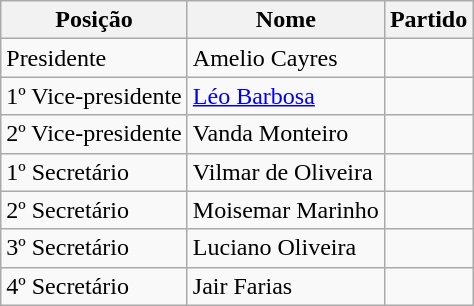<table class="wikitable">
<tr>
<th>Posição</th>
<th>Nome</th>
<th colspan="2">Partido</th>
</tr>
<tr>
<td>Presidente</td>
<td>Amelio Cayres</td>
<td></td>
</tr>
<tr>
<td>1º Vice-presidente</td>
<td><a href='#'>Léo Barbosa</a></td>
<td></td>
</tr>
<tr>
<td>2º Vice-presidente</td>
<td>Vanda Monteiro</td>
<td></td>
</tr>
<tr>
<td>1º Secretário</td>
<td>Vilmar de Oliveira</td>
<td></td>
</tr>
<tr>
<td>2º Secretário</td>
<td>Moisemar Marinho</td>
<td></td>
</tr>
<tr>
<td>3º Secretário</td>
<td>Luciano Oliveira</td>
<td></td>
</tr>
<tr>
<td>4º Secretário</td>
<td>Jair Farias</td>
<td></td>
</tr>
</table>
